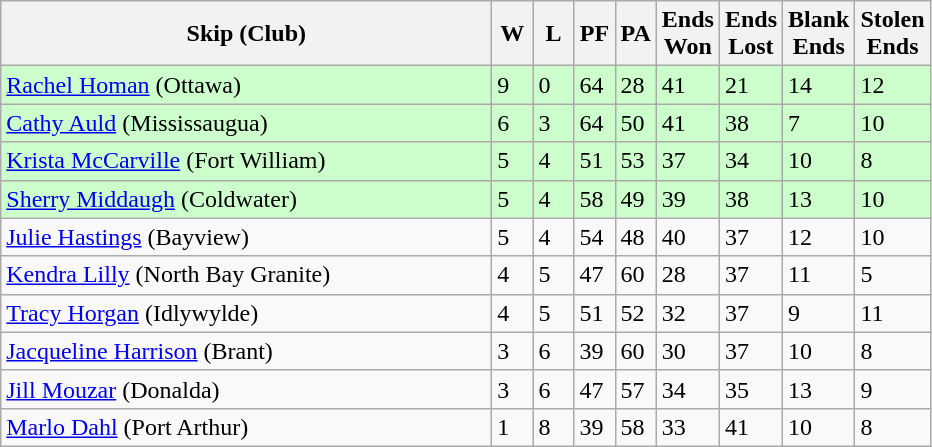<table class="wikitable">
<tr>
<th bgcolor="#efefef" width="320">Skip (Club)</th>
<th bgcolor="#efefef" width="20">W</th>
<th bgcolor="#efefef" width="20">L</th>
<th bgcolor="#efefef" width="20">PF</th>
<th bgcolor="#efefef" width="20">PA</th>
<th bgcolor="#efefef" width="20">Ends <br> Won</th>
<th bgcolor="#efefef" width="20">Ends <br> Lost</th>
<th bgcolor="#efefef" width="20">Blank <br> Ends</th>
<th bgcolor="#efefef" width="20">Stolen <br> Ends</th>
</tr>
<tr style="background:#cfc;">
<td><a href='#'>Rachel Homan</a> (Ottawa)</td>
<td>9</td>
<td>0</td>
<td>64</td>
<td>28</td>
<td>41</td>
<td>21</td>
<td>14</td>
<td>12</td>
</tr>
<tr style="background:#cfc;">
<td><a href='#'>Cathy Auld</a> (Mississaugua)</td>
<td>6</td>
<td>3</td>
<td>64</td>
<td>50</td>
<td>41</td>
<td>38</td>
<td>7</td>
<td>10</td>
</tr>
<tr style="background:#cfc;">
<td><a href='#'>Krista McCarville</a> (Fort William)</td>
<td>5</td>
<td>4</td>
<td>51</td>
<td>53</td>
<td>37</td>
<td>34</td>
<td>10</td>
<td>8</td>
</tr>
<tr style="background:#cfc;">
<td><a href='#'>Sherry Middaugh</a> (Coldwater)</td>
<td>5</td>
<td>4</td>
<td>58</td>
<td>49</td>
<td>39</td>
<td>38</td>
<td>13</td>
<td>10</td>
</tr>
<tr>
<td><a href='#'>Julie Hastings</a> (Bayview)</td>
<td>5</td>
<td>4</td>
<td>54</td>
<td>48</td>
<td>40</td>
<td>37</td>
<td>12</td>
<td>10</td>
</tr>
<tr>
<td><a href='#'>Kendra Lilly</a> (North Bay Granite)</td>
<td>4</td>
<td>5</td>
<td>47</td>
<td>60</td>
<td>28</td>
<td>37</td>
<td>11</td>
<td>5</td>
</tr>
<tr>
<td><a href='#'>Tracy Horgan</a> (Idlywylde)</td>
<td>4</td>
<td>5</td>
<td>51</td>
<td>52</td>
<td>32</td>
<td>37</td>
<td>9</td>
<td>11</td>
</tr>
<tr>
<td><a href='#'>Jacqueline Harrison</a> (Brant)</td>
<td>3</td>
<td>6</td>
<td>39</td>
<td>60</td>
<td>30</td>
<td>37</td>
<td>10</td>
<td>8</td>
</tr>
<tr>
<td><a href='#'>Jill Mouzar</a> (Donalda)</td>
<td>3</td>
<td>6</td>
<td>47</td>
<td>57</td>
<td>34</td>
<td>35</td>
<td>13</td>
<td>9</td>
</tr>
<tr>
<td><a href='#'>Marlo Dahl</a> (Port Arthur)</td>
<td>1</td>
<td>8</td>
<td>39</td>
<td>58</td>
<td>33</td>
<td>41</td>
<td>10</td>
<td>8</td>
</tr>
</table>
